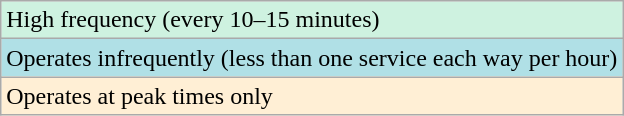<table class="wikitable">
<tr>
<td colspan="2" bgcolor="CEF2E0">High frequency (every 10–15 minutes)</td>
</tr>
<tr>
<td colspan="2" bgcolor="B0E0E6">Operates infrequently (less than one service each way per hour)</td>
</tr>
<tr>
<td colspan="2"  bgcolor="FFEFD5">Operates at peak times only</td>
</tr>
</table>
